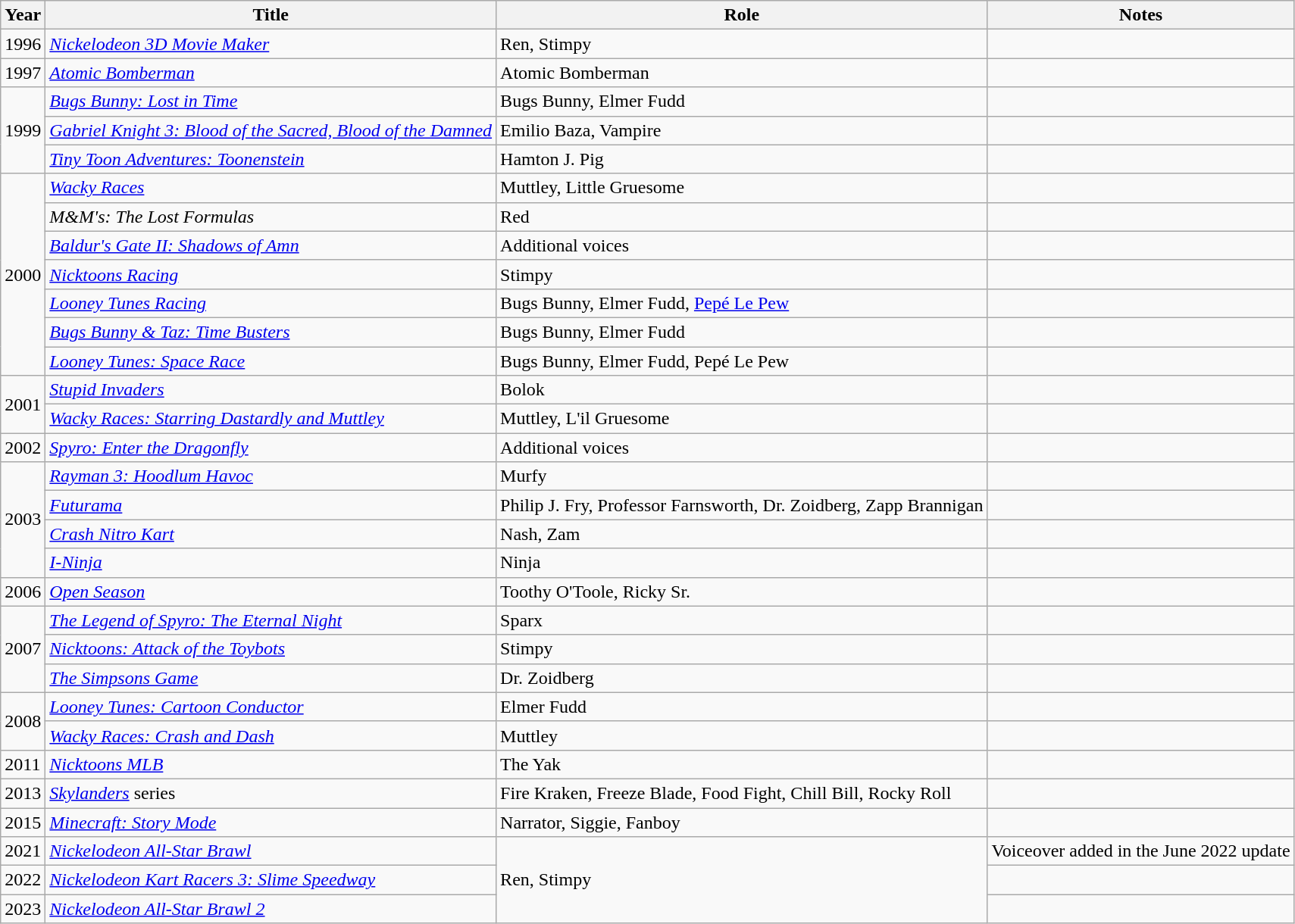<table class="wikitable sortable">
<tr>
<th>Year</th>
<th>Title</th>
<th>Role</th>
<th class="unsortable">Notes</th>
</tr>
<tr>
<td>1996</td>
<td><em><a href='#'>Nickelodeon 3D Movie Maker</a></em></td>
<td>Ren, Stimpy</td>
<td></td>
</tr>
<tr>
<td>1997</td>
<td><em><a href='#'>Atomic Bomberman</a></em></td>
<td>Atomic Bomberman</td>
<td></td>
</tr>
<tr>
<td rowspan="3">1999</td>
<td><em><a href='#'>Bugs Bunny: Lost in Time</a></em></td>
<td>Bugs Bunny, Elmer Fudd</td>
<td></td>
</tr>
<tr>
<td><em><a href='#'>Gabriel Knight 3: Blood of the Sacred, Blood of the Damned</a></em></td>
<td>Emilio Baza, Vampire</td>
<td></td>
</tr>
<tr>
<td><em><a href='#'>Tiny Toon Adventures: Toonenstein</a></em></td>
<td>Hamton J. Pig</td>
<td></td>
</tr>
<tr>
<td rowspan="7">2000</td>
<td><em><a href='#'>Wacky Races</a></em></td>
<td>Muttley, Little Gruesome</td>
<td></td>
</tr>
<tr>
<td><em>M&M's: The Lost Formulas</em></td>
<td>Red</td>
<td></td>
</tr>
<tr>
<td><em><a href='#'>Baldur's Gate II: Shadows of Amn</a></em></td>
<td>Additional voices</td>
<td></td>
</tr>
<tr>
<td><em><a href='#'>Nicktoons Racing</a></em></td>
<td>Stimpy</td>
<td></td>
</tr>
<tr>
<td><em><a href='#'>Looney Tunes Racing</a></em></td>
<td>Bugs Bunny, Elmer Fudd, <a href='#'>Pepé Le Pew</a></td>
<td></td>
</tr>
<tr>
<td><em><a href='#'>Bugs Bunny & Taz: Time Busters</a></em></td>
<td>Bugs Bunny, Elmer Fudd</td>
<td></td>
</tr>
<tr>
<td><em><a href='#'>Looney Tunes: Space Race</a></em></td>
<td>Bugs Bunny, Elmer Fudd, Pepé Le Pew</td>
<td></td>
</tr>
<tr>
<td rowspan="2">2001</td>
<td><em><a href='#'>Stupid Invaders</a></em></td>
<td>Bolok</td>
<td></td>
</tr>
<tr>
<td><em><a href='#'>Wacky Races: Starring Dastardly and Muttley</a></em></td>
<td>Muttley, L'il Gruesome</td>
<td></td>
</tr>
<tr>
<td>2002</td>
<td><em><a href='#'>Spyro: Enter the Dragonfly</a></em></td>
<td>Additional voices</td>
<td></td>
</tr>
<tr>
<td rowspan="4">2003</td>
<td><em><a href='#'>Rayman 3: Hoodlum Havoc</a></em></td>
<td>Murfy</td>
<td></td>
</tr>
<tr>
<td><em><a href='#'>Futurama</a></em></td>
<td>Philip J. Fry, Professor Farnsworth, Dr. Zoidberg, Zapp Brannigan</td>
<td></td>
</tr>
<tr>
<td><em><a href='#'>Crash Nitro Kart</a></em></td>
<td>Nash, Zam</td>
<td></td>
</tr>
<tr>
<td><em><a href='#'>I-Ninja</a></em></td>
<td>Ninja</td>
<td></td>
</tr>
<tr>
<td>2006</td>
<td><em><a href='#'>Open Season</a></em></td>
<td>Toothy O'Toole, Ricky Sr.</td>
<td></td>
</tr>
<tr>
<td rowspan="3">2007</td>
<td><em><a href='#'>The Legend of Spyro: The Eternal Night</a></em></td>
<td>Sparx</td>
<td></td>
</tr>
<tr>
<td><em><a href='#'>Nicktoons: Attack of the Toybots</a></em></td>
<td>Stimpy</td>
<td></td>
</tr>
<tr>
<td><em><a href='#'>The Simpsons Game</a></em></td>
<td>Dr. Zoidberg</td>
<td></td>
</tr>
<tr>
<td rowspan="2">2008</td>
<td><em><a href='#'>Looney Tunes: Cartoon Conductor</a></em></td>
<td>Elmer Fudd</td>
<td></td>
</tr>
<tr>
<td><em><a href='#'>Wacky Races: Crash and Dash</a></em></td>
<td>Muttley</td>
<td></td>
</tr>
<tr>
<td>2011</td>
<td><em><a href='#'>Nicktoons MLB</a></em></td>
<td>The Yak</td>
<td></td>
</tr>
<tr>
<td>2013</td>
<td><em><a href='#'>Skylanders</a></em> series</td>
<td>Fire Kraken, Freeze Blade, Food Fight, Chill Bill, Rocky Roll</td>
<td></td>
</tr>
<tr>
<td>2015</td>
<td><em><a href='#'>Minecraft: Story Mode</a></em></td>
<td>Narrator, Siggie, Fanboy</td>
<td></td>
</tr>
<tr>
<td>2021</td>
<td><em><a href='#'>Nickelodeon All-Star Brawl</a></em></td>
<td rowspan="3">Ren, Stimpy</td>
<td>Voiceover added in the June 2022 update</td>
</tr>
<tr>
<td>2022</td>
<td><em><a href='#'>Nickelodeon Kart Racers 3: Slime Speedway</a></em></td>
<td></td>
</tr>
<tr>
<td>2023</td>
<td><em><a href='#'>Nickelodeon All-Star Brawl 2</a></em></td>
<td></td>
</tr>
</table>
